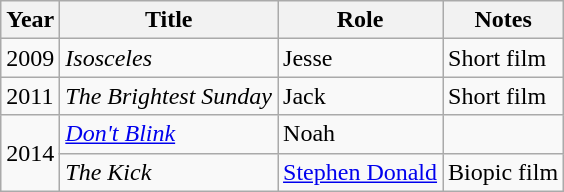<table class="wikitable sortable">
<tr>
<th>Year</th>
<th>Title</th>
<th>Role</th>
<th class="unsortable">Notes</th>
</tr>
<tr>
<td>2009</td>
<td><em>Isosceles</em></td>
<td>Jesse</td>
<td>Short film</td>
</tr>
<tr>
<td>2011</td>
<td><em>The Brightest Sunday</em></td>
<td>Jack</td>
<td>Short film</td>
</tr>
<tr>
<td rowspan="2">2014</td>
<td><em><a href='#'>Don't Blink</a></em></td>
<td>Noah</td>
<td></td>
</tr>
<tr>
<td><em>The Kick</em></td>
<td><a href='#'>Stephen Donald</a></td>
<td>Biopic film</td>
</tr>
</table>
